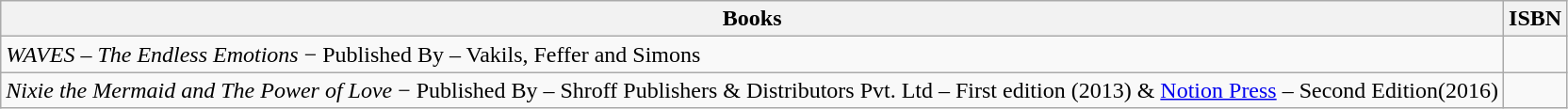<table class="wikitable">
<tr>
<th scope="col">Books</th>
<th scope="col">ISBN</th>
</tr>
<tr>
<td><em>WAVES – The Endless Emotions</em> − Published By – Vakils, Feffer and Simons</td>
<td></td>
</tr>
<tr>
<td><em>Nixie the Mermaid and The Power of Love</em> − Published By – Shroff Publishers & Distributors Pvt. Ltd – First edition (2013) & <a href='#'>Notion Press</a> – Second Edition(2016)</td>
<td></td>
</tr>
</table>
